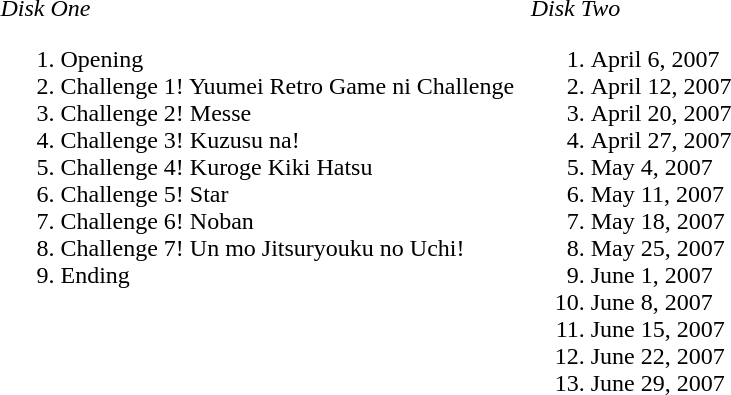<table width=70%>
<tr>
<td valign=top width=40%><br><em>Disk One</em><ol><li>Opening</li><li>Challenge 1! Yuumei Retro Game ni Challenge</li><li>Challenge 2! Messe</li><li>Challenge 3! Kuzusu na!</li><li>Challenge 4! Kuroge Kiki Hatsu</li><li>Challenge 5! Star</li><li>Challenge 6! Noban</li><li>Challenge 7! Un mo Jitsuryouku no Uchi!</li><li>Ending</li></ol></td>
<td valign=top><br><em>Disk Two</em> <ol><li>April 6, 2007</li><li>April 12, 2007</li><li>April 20, 2007</li><li>April 27, 2007</li><li>May 4, 2007</li><li>May 11, 2007</li><li>May 18, 2007</li><li>May 25, 2007</li><li>June 1, 2007</li><li>June 8, 2007</li><li>June 15, 2007</li><li>June 22, 2007</li><li>June 29, 2007</li></ol></td>
</tr>
</table>
